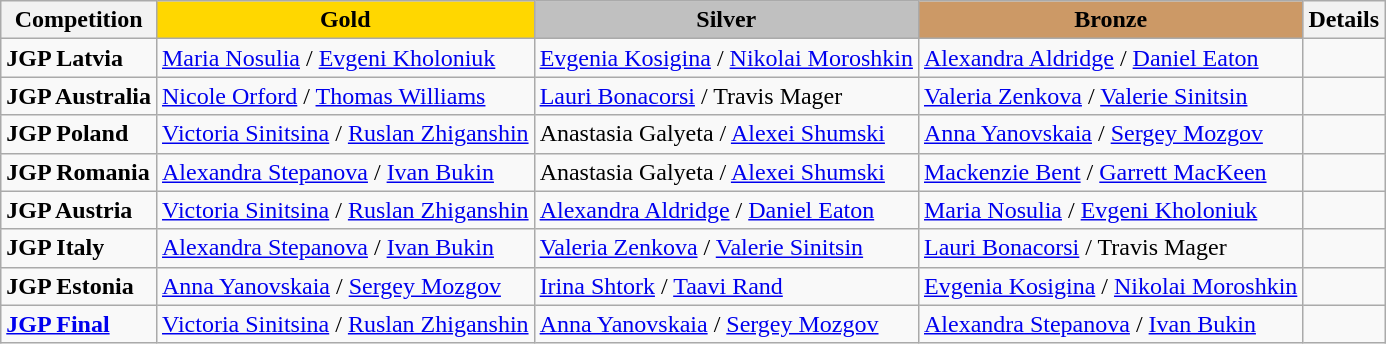<table class="wikitable">
<tr>
<th>Competition</th>
<td align=center bgcolor=gold><strong>Gold</strong></td>
<td align=center bgcolor=silver><strong>Silver</strong></td>
<td align=center bgcolor=cc9966><strong>Bronze</strong></td>
<th>Details</th>
</tr>
<tr>
<td><strong>JGP Latvia</strong></td>
<td> <a href='#'>Maria Nosulia</a> / <a href='#'>Evgeni Kholoniuk</a></td>
<td> <a href='#'>Evgenia Kosigina</a> / <a href='#'>Nikolai Moroshkin</a></td>
<td> <a href='#'>Alexandra Aldridge</a> / <a href='#'>Daniel Eaton</a></td>
<td></td>
</tr>
<tr>
<td><strong>JGP Australia</strong></td>
<td> <a href='#'>Nicole Orford</a> / <a href='#'>Thomas Williams</a></td>
<td> <a href='#'>Lauri Bonacorsi</a> / Travis Mager</td>
<td> <a href='#'>Valeria Zenkova</a> / <a href='#'>Valerie Sinitsin</a></td>
<td></td>
</tr>
<tr>
<td><strong>JGP Poland</strong></td>
<td> <a href='#'>Victoria Sinitsina</a> / <a href='#'>Ruslan Zhiganshin</a></td>
<td> Anastasia Galyeta / <a href='#'>Alexei Shumski</a></td>
<td> <a href='#'>Anna Yanovskaia</a> / <a href='#'>Sergey Mozgov</a></td>
<td></td>
</tr>
<tr>
<td><strong>JGP Romania</strong></td>
<td> <a href='#'>Alexandra Stepanova</a> / <a href='#'>Ivan Bukin</a></td>
<td> Anastasia Galyeta / <a href='#'>Alexei Shumski</a></td>
<td> <a href='#'>Mackenzie Bent</a> / <a href='#'>Garrett MacKeen</a></td>
<td></td>
</tr>
<tr>
<td><strong>JGP Austria</strong></td>
<td> <a href='#'>Victoria Sinitsina</a> / <a href='#'>Ruslan Zhiganshin</a></td>
<td> <a href='#'>Alexandra Aldridge</a> / <a href='#'>Daniel Eaton</a></td>
<td> <a href='#'>Maria Nosulia</a> / <a href='#'>Evgeni Kholoniuk</a></td>
<td></td>
</tr>
<tr>
<td><strong>JGP Italy</strong></td>
<td> <a href='#'>Alexandra Stepanova</a> / <a href='#'>Ivan Bukin</a></td>
<td> <a href='#'>Valeria Zenkova</a> / <a href='#'>Valerie Sinitsin</a></td>
<td> <a href='#'>Lauri Bonacorsi</a> / Travis Mager</td>
<td></td>
</tr>
<tr>
<td><strong>JGP Estonia</strong></td>
<td> <a href='#'>Anna Yanovskaia</a> / <a href='#'>Sergey Mozgov</a></td>
<td> <a href='#'>Irina Shtork</a> / <a href='#'>Taavi Rand</a></td>
<td> <a href='#'>Evgenia Kosigina</a> / <a href='#'>Nikolai Moroshkin</a></td>
<td></td>
</tr>
<tr>
<td><strong><a href='#'>JGP Final</a></strong></td>
<td> <a href='#'>Victoria Sinitsina</a> / <a href='#'>Ruslan Zhiganshin</a></td>
<td> <a href='#'>Anna Yanovskaia</a> / <a href='#'>Sergey Mozgov</a></td>
<td> <a href='#'>Alexandra Stepanova</a> / <a href='#'>Ivan Bukin</a></td>
<td></td>
</tr>
</table>
